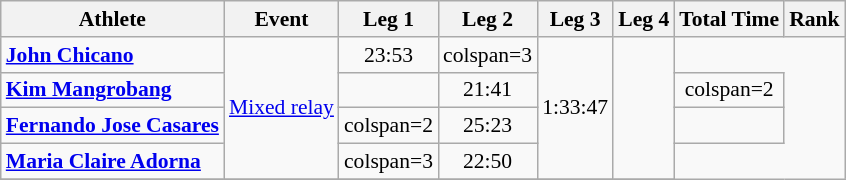<table class="wikitable" style="font-size:90%">
<tr>
<th>Athlete</th>
<th>Event</th>
<th>Leg 1</th>
<th>Leg 2</th>
<th>Leg 3</th>
<th>Leg 4</th>
<th>Total Time</th>
<th>Rank</th>
</tr>
<tr align=center>
<td align=left><strong><a href='#'>John Chicano</a></strong></td>
<td rowspan=4 align=left><a href='#'>Mixed relay</a></td>
<td>23:53</td>
<td>colspan=3 </td>
<td rowspan=4>1:33:47</td>
<td rowspan=4></td>
</tr>
<tr align=center>
<td align=left><strong><a href='#'>Kim Mangrobang</a></strong></td>
<td></td>
<td>21:41</td>
<td>colspan=2 </td>
</tr>
<tr align=center>
<td align=left><strong><a href='#'>Fernando Jose Casares</a></strong></td>
<td>colspan=2 </td>
<td>25:23</td>
<td></td>
</tr>
<tr align=center>
<td align=left><strong><a href='#'>Maria Claire Adorna</a></strong></td>
<td>colspan=3 </td>
<td>22:50</td>
</tr>
<tr>
</tr>
</table>
